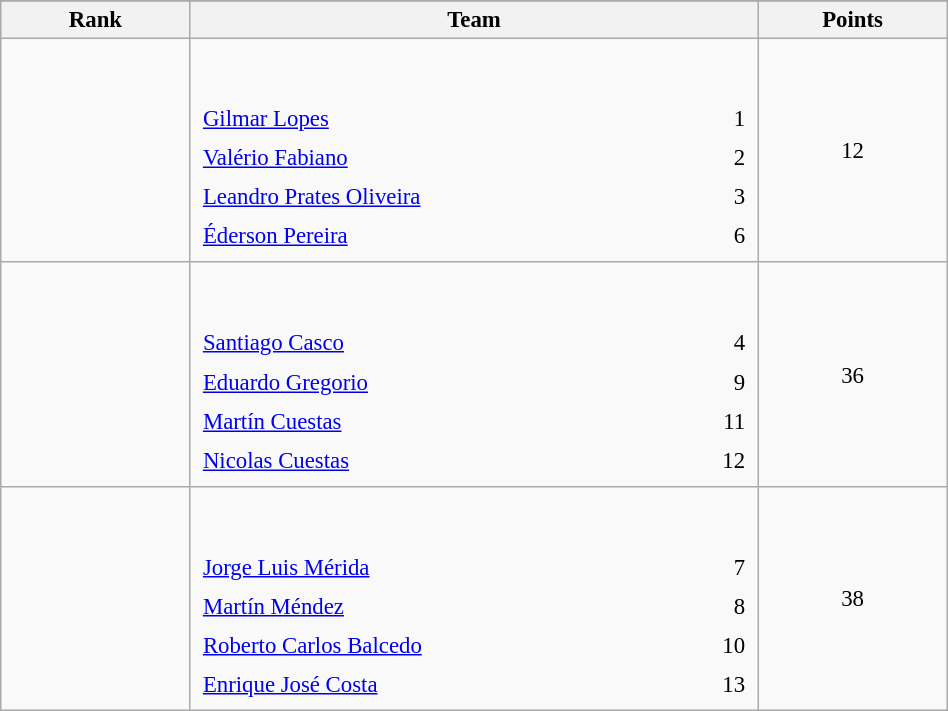<table class="wikitable sortable" style=" text-align:center; font-size:95%;" width="50%">
<tr>
</tr>
<tr>
<th width=10%>Rank</th>
<th width=30%>Team</th>
<th width=10%>Points</th>
</tr>
<tr>
<td align=center></td>
<td align=left> <br><br><table width=100%>
<tr>
<td align=left style="border:0"><a href='#'>Gilmar Lopes</a></td>
<td align=right style="border:0">1</td>
</tr>
<tr>
<td align=left style="border:0"><a href='#'>Valério Fabiano</a></td>
<td align=right style="border:0">2</td>
</tr>
<tr>
<td align=left style="border:0"><a href='#'>Leandro Prates Oliveira</a></td>
<td align=right style="border:0">3</td>
</tr>
<tr>
<td align=left style="border:0"><a href='#'>Éderson Pereira</a></td>
<td align=right style="border:0">6</td>
</tr>
</table>
</td>
<td>12</td>
</tr>
<tr>
<td align=center></td>
<td align=left> <br><br><table width=100%>
<tr>
<td align=left style="border:0"><a href='#'>Santiago Casco</a></td>
<td align=right style="border:0">4</td>
</tr>
<tr>
<td align=left style="border:0"><a href='#'>Eduardo Gregorio</a></td>
<td align=right style="border:0">9</td>
</tr>
<tr>
<td align=left style="border:0"><a href='#'>Martín Cuestas</a></td>
<td align=right style="border:0">11</td>
</tr>
<tr>
<td align=left style="border:0"><a href='#'>Nicolas Cuestas</a></td>
<td align=right style="border:0">12</td>
</tr>
</table>
</td>
<td>36</td>
</tr>
<tr>
<td align=center></td>
<td align=left> <br><br><table width=100%>
<tr>
<td align=left style="border:0"><a href='#'>Jorge Luis Mérida</a></td>
<td align=right style="border:0">7</td>
</tr>
<tr>
<td align=left style="border:0"><a href='#'>Martín Méndez</a></td>
<td align=right style="border:0">8</td>
</tr>
<tr>
<td align=left style="border:0"><a href='#'>Roberto Carlos Balcedo</a></td>
<td align=right style="border:0">10</td>
</tr>
<tr>
<td align=left style="border:0"><a href='#'>Enrique José Costa</a></td>
<td align=right style="border:0">13</td>
</tr>
</table>
</td>
<td>38</td>
</tr>
</table>
